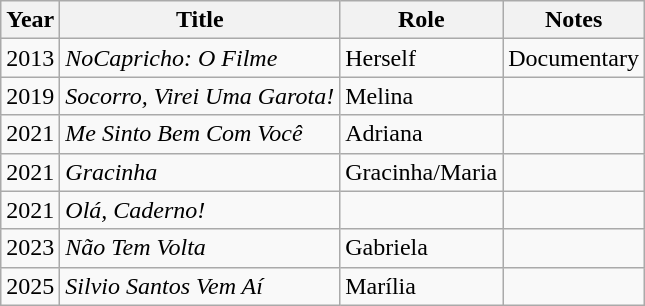<table class="wikitable sortable">
<tr>
<th>Year</th>
<th>Title</th>
<th>Role</th>
<th>Notes</th>
</tr>
<tr>
<td>2013</td>
<td><em>NoCapricho: O Filme</em></td>
<td>Herself</td>
<td>Documentary</td>
</tr>
<tr>
<td>2019</td>
<td><em>Socorro, Virei Uma Garota!</em></td>
<td>Melina</td>
<td></td>
</tr>
<tr>
<td>2021</td>
<td><em>Me Sinto Bem Com Você</em></td>
<td>Adriana</td>
<td></td>
</tr>
<tr>
<td>2021</td>
<td><em>Gracinha</em></td>
<td>Gracinha/Maria</td>
<td></td>
</tr>
<tr>
<td>2021</td>
<td><em>Olá, Caderno!</em></td>
<td></td>
<td></td>
</tr>
<tr>
<td>2023</td>
<td><em>Não Tem Volta</em></td>
<td>Gabriela</td>
<td></td>
</tr>
<tr>
<td>2025</td>
<td><em>Silvio Santos Vem Aí</em></td>
<td>Marília</td>
<td></td>
</tr>
</table>
